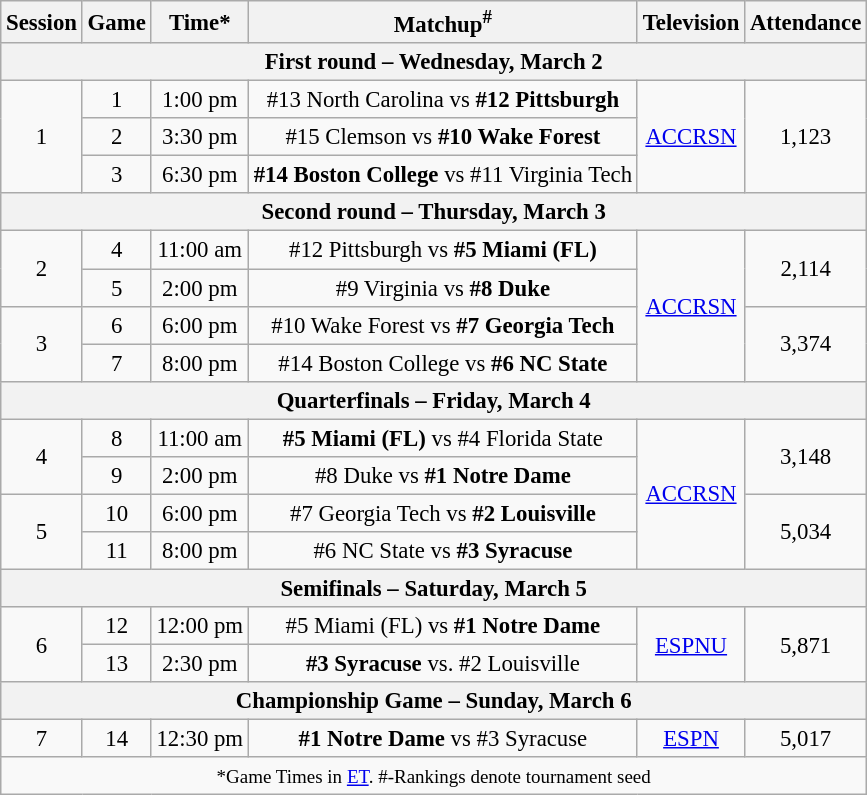<table class="wikitable" style="font-size: 95%; text-align:center;">
<tr>
<th>Session</th>
<th>Game</th>
<th>Time*</th>
<th>Matchup<sup>#</sup></th>
<th>Television</th>
<th>Attendance</th>
</tr>
<tr>
<th colspan=6>First round – Wednesday, March 2</th>
</tr>
<tr>
<td rowspan=3>1</td>
<td>1</td>
<td>1:00 pm</td>
<td>#13 North Carolina vs <strong>#12 Pittsburgh</strong></td>
<td rowspan="3"><a href='#'>ACCRSN</a></td>
<td rowspan="3">1,123</td>
</tr>
<tr>
<td>2</td>
<td>3:30 pm</td>
<td>#15 Clemson vs <strong>#10 Wake Forest</strong></td>
</tr>
<tr>
<td>3</td>
<td>6:30 pm</td>
<td><strong>#14 Boston College</strong> vs #11 Virginia Tech</td>
</tr>
<tr>
<th colspan="6">Second round – Thursday, March 3</th>
</tr>
<tr>
<td rowspan="2">2</td>
<td>4</td>
<td>11:00 am</td>
<td>#12 Pittsburgh vs <strong>#5 Miami (FL)</strong></td>
<td rowspan="4"><a href='#'>ACCRSN</a></td>
<td rowspan="2">2,114</td>
</tr>
<tr>
<td>5</td>
<td>2:00 pm</td>
<td>#9 Virginia vs <strong>#8 Duke</strong></td>
</tr>
<tr>
<td rowspan="2">3</td>
<td>6</td>
<td>6:00 pm</td>
<td>#10 Wake Forest vs <strong>#7 Georgia Tech</strong></td>
<td rowspan="2">3,374</td>
</tr>
<tr>
<td>7</td>
<td>8:00 pm</td>
<td>#14 Boston College vs <strong>#6 NC State</strong></td>
</tr>
<tr>
<th colspan="6">Quarterfinals – Friday, March 4</th>
</tr>
<tr>
<td rowspan="2">4</td>
<td>8</td>
<td>11:00 am</td>
<td><strong>#5 Miami (FL)</strong> vs #4 Florida State</td>
<td rowspan=4><a href='#'>ACCRSN</a></td>
<td rowspan=2>3,148</td>
</tr>
<tr>
<td>9</td>
<td>2:00 pm</td>
<td>#8 Duke vs <strong>#1 Notre Dame</strong></td>
</tr>
<tr>
<td rowspan="2">5</td>
<td>10</td>
<td>6:00 pm</td>
<td>#7 Georgia Tech vs <strong>#2 Louisville</strong></td>
<td rowspan="2">5,034</td>
</tr>
<tr>
<td>11</td>
<td>8:00 pm</td>
<td>#6 NC State vs <strong>#3 Syracuse</strong></td>
</tr>
<tr>
<th colspan="6">Semifinals – Saturday, March 5</th>
</tr>
<tr>
<td rowspan="2">6</td>
<td>12</td>
<td>12:00 pm</td>
<td>#5 Miami (FL) vs <strong>#1 Notre Dame</strong></td>
<td rowspan="2"><a href='#'>ESPNU</a></td>
<td rowspan="2">5,871</td>
</tr>
<tr>
<td>13</td>
<td>2:30 pm</td>
<td><strong>#3 Syracuse</strong> vs. #2 Louisville</td>
</tr>
<tr>
<th colspan="6">Championship Game – Sunday, March 6</th>
</tr>
<tr>
<td rowspan="1">7</td>
<td>14</td>
<td>12:30 pm</td>
<td><strong>#1 Notre Dame</strong> vs #3 Syracuse</td>
<td><a href='#'>ESPN</a></td>
<td>5,017</td>
</tr>
<tr>
<td colspan=6><small>*Game Times in <a href='#'>ET</a>. #-Rankings denote tournament seed</small></td>
</tr>
</table>
